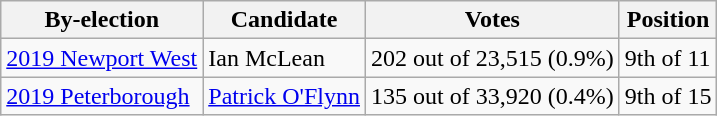<table class="wikitable">
<tr>
<th>By-election</th>
<th>Candidate</th>
<th>Votes</th>
<th>Position</th>
</tr>
<tr>
<td><a href='#'>2019 Newport West</a></td>
<td>Ian McLean</td>
<td>202 out of 23,515 (0.9%)</td>
<td>9th of 11</td>
</tr>
<tr>
<td><a href='#'>2019 Peterborough</a></td>
<td><a href='#'>Patrick O'Flynn</a></td>
<td>135 out of 33,920 (0.4%)</td>
<td>9th of 15</td>
</tr>
</table>
